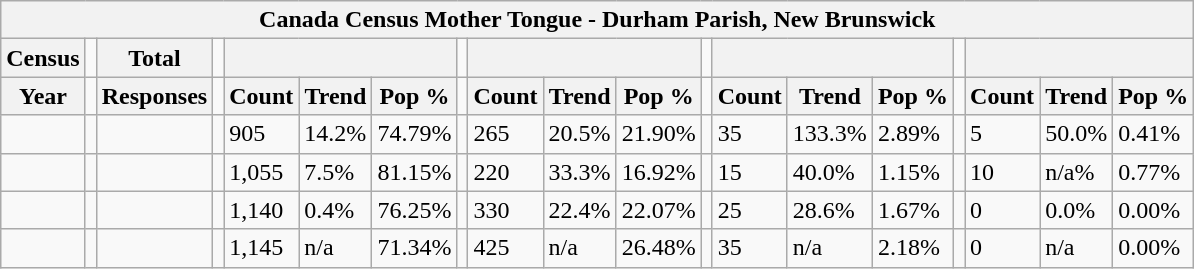<table class="wikitable">
<tr>
<th colspan="19">Canada Census Mother Tongue - Durham Parish, New Brunswick</th>
</tr>
<tr>
<th>Census</th>
<td></td>
<th>Total</th>
<td colspan="1"></td>
<th colspan="3"></th>
<td colspan="1"></td>
<th colspan="3"></th>
<td colspan="1"></td>
<th colspan="3"></th>
<td colspan="1"></td>
<th colspan="3"></th>
</tr>
<tr>
<th>Year</th>
<td></td>
<th>Responses</th>
<td></td>
<th>Count</th>
<th>Trend</th>
<th>Pop %</th>
<td></td>
<th>Count</th>
<th>Trend</th>
<th>Pop %</th>
<td></td>
<th>Count</th>
<th>Trend</th>
<th>Pop %</th>
<td></td>
<th>Count</th>
<th>Trend</th>
<th>Pop %</th>
</tr>
<tr>
<td></td>
<td></td>
<td></td>
<td></td>
<td>905</td>
<td> 14.2%</td>
<td>74.79%</td>
<td></td>
<td>265</td>
<td> 20.5%</td>
<td>21.90%</td>
<td></td>
<td>35</td>
<td> 133.3%</td>
<td>2.89%</td>
<td></td>
<td>5</td>
<td> 50.0%</td>
<td>0.41%</td>
</tr>
<tr>
<td></td>
<td></td>
<td></td>
<td></td>
<td>1,055</td>
<td> 7.5%</td>
<td>81.15%</td>
<td></td>
<td>220</td>
<td> 33.3%</td>
<td>16.92%</td>
<td></td>
<td>15</td>
<td> 40.0%</td>
<td>1.15%</td>
<td></td>
<td>10</td>
<td> n/a%</td>
<td>0.77%</td>
</tr>
<tr>
<td></td>
<td></td>
<td></td>
<td></td>
<td>1,140</td>
<td> 0.4%</td>
<td>76.25%</td>
<td></td>
<td>330</td>
<td> 22.4%</td>
<td>22.07%</td>
<td></td>
<td>25</td>
<td> 28.6%</td>
<td>1.67%</td>
<td></td>
<td>0</td>
<td> 0.0%</td>
<td>0.00%</td>
</tr>
<tr>
<td></td>
<td></td>
<td></td>
<td></td>
<td>1,145</td>
<td>n/a</td>
<td>71.34%</td>
<td></td>
<td>425</td>
<td>n/a</td>
<td>26.48%</td>
<td></td>
<td>35</td>
<td>n/a</td>
<td>2.18%</td>
<td></td>
<td>0</td>
<td>n/a</td>
<td>0.00%</td>
</tr>
</table>
